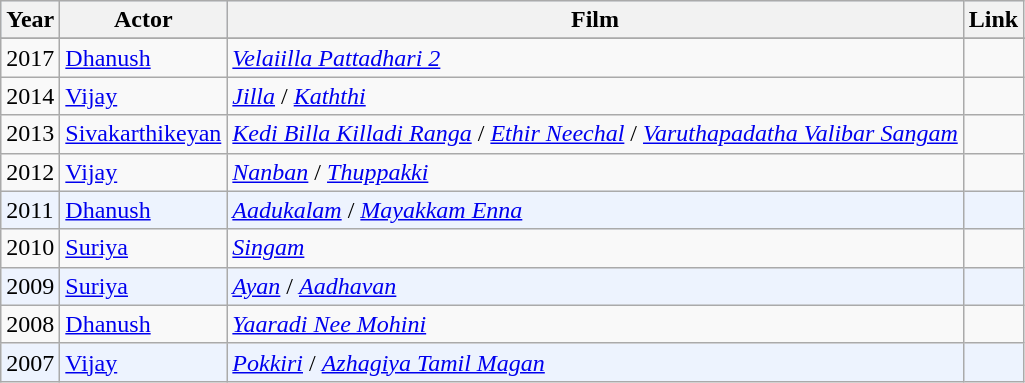<table class="wikitable">
<tr style="background:#d1e4fd;">
<th>Year</th>
<th>Actor</th>
<th>Film</th>
<th>Link</th>
</tr>
<tr style="background:#edf3fe;">
</tr>
<tr>
<td>2017</td>
<td><a href='#'>Dhanush</a></td>
<td><em><a href='#'>Velaiilla Pattadhari 2</a></em></td>
<td></td>
</tr>
<tr>
<td>2014</td>
<td><a href='#'>Vijay</a></td>
<td><em><a href='#'>Jilla</a></em> / <em><a href='#'>Kaththi</a></em></td>
<td></td>
</tr>
<tr>
<td>2013</td>
<td><a href='#'>Sivakarthikeyan</a></td>
<td><em><a href='#'>Kedi Billa Killadi Ranga</a></em> / <em><a href='#'>Ethir Neechal</a></em> / <em><a href='#'>Varuthapadatha Valibar Sangam</a></em></td>
<td></td>
</tr>
<tr>
<td>2012</td>
<td><a href='#'>Vijay</a></td>
<td><em><a href='#'>Nanban</a></em> / <em><a href='#'>Thuppakki</a></em></td>
<td></td>
</tr>
<tr style="background:#edf3fe;">
<td>2011</td>
<td><a href='#'>Dhanush</a></td>
<td><em><a href='#'>Aadukalam</a></em> / <em><a href='#'>Mayakkam Enna</a></em></td>
<td></td>
</tr>
<tr>
<td>2010</td>
<td><a href='#'>Suriya</a></td>
<td><em><a href='#'>Singam</a></em></td>
<td></td>
</tr>
<tr style="background:#edf3fe;">
<td>2009</td>
<td><a href='#'>Suriya</a></td>
<td><em><a href='#'>Ayan</a></em> / <em><a href='#'>Aadhavan</a></em></td>
<td></td>
</tr>
<tr>
<td>2008</td>
<td><a href='#'>Dhanush</a></td>
<td><em><a href='#'>Yaaradi Nee Mohini</a></em></td>
<td></td>
</tr>
<tr style="background:#edf3fe;">
<td>2007</td>
<td><a href='#'>Vijay</a></td>
<td><em><a href='#'>Pokkiri</a></em> / <em><a href='#'>Azhagiya Tamil Magan</a></em></td>
<td></td>
</tr>
</table>
